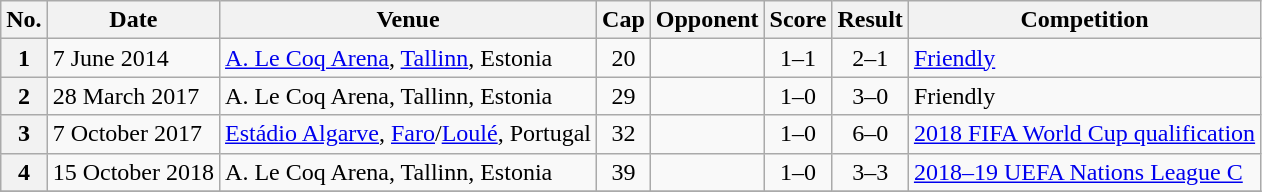<table class="wikitable sortable plainrowheaders">
<tr>
<th scope=col>No.</th>
<th scope=col data-sort-type=date>Date</th>
<th scope=col>Venue</th>
<th scope=col>Cap</th>
<th scope=col>Opponent</th>
<th scope=col>Score</th>
<th scope=col>Result</th>
<th scope=col>Competition</th>
</tr>
<tr>
<th scope=row>1</th>
<td>7 June 2014</td>
<td><a href='#'>A. Le Coq Arena</a>, <a href='#'>Tallinn</a>, Estonia</td>
<td align=center>20</td>
<td></td>
<td align=center>1–1</td>
<td align=center>2–1</td>
<td><a href='#'>Friendly</a></td>
</tr>
<tr>
<th scope=row>2</th>
<td>28 March 2017</td>
<td>A. Le Coq Arena, Tallinn, Estonia</td>
<td align=center>29</td>
<td></td>
<td align=center>1–0</td>
<td align=center>3–0</td>
<td>Friendly</td>
</tr>
<tr>
<th scope=row>3</th>
<td>7 October 2017</td>
<td><a href='#'>Estádio Algarve</a>, <a href='#'>Faro</a>/<a href='#'>Loulé</a>, Portugal</td>
<td align=center>32</td>
<td></td>
<td align=center>1–0</td>
<td align=center>6–0</td>
<td><a href='#'>2018 FIFA World Cup qualification</a></td>
</tr>
<tr>
<th scope=row>4</th>
<td>15 October 2018</td>
<td>A. Le Coq Arena, Tallinn, Estonia</td>
<td align=center>39</td>
<td></td>
<td align=center>1–0</td>
<td align=center>3–3</td>
<td><a href='#'>2018–19 UEFA Nations League C</a></td>
</tr>
<tr>
</tr>
</table>
